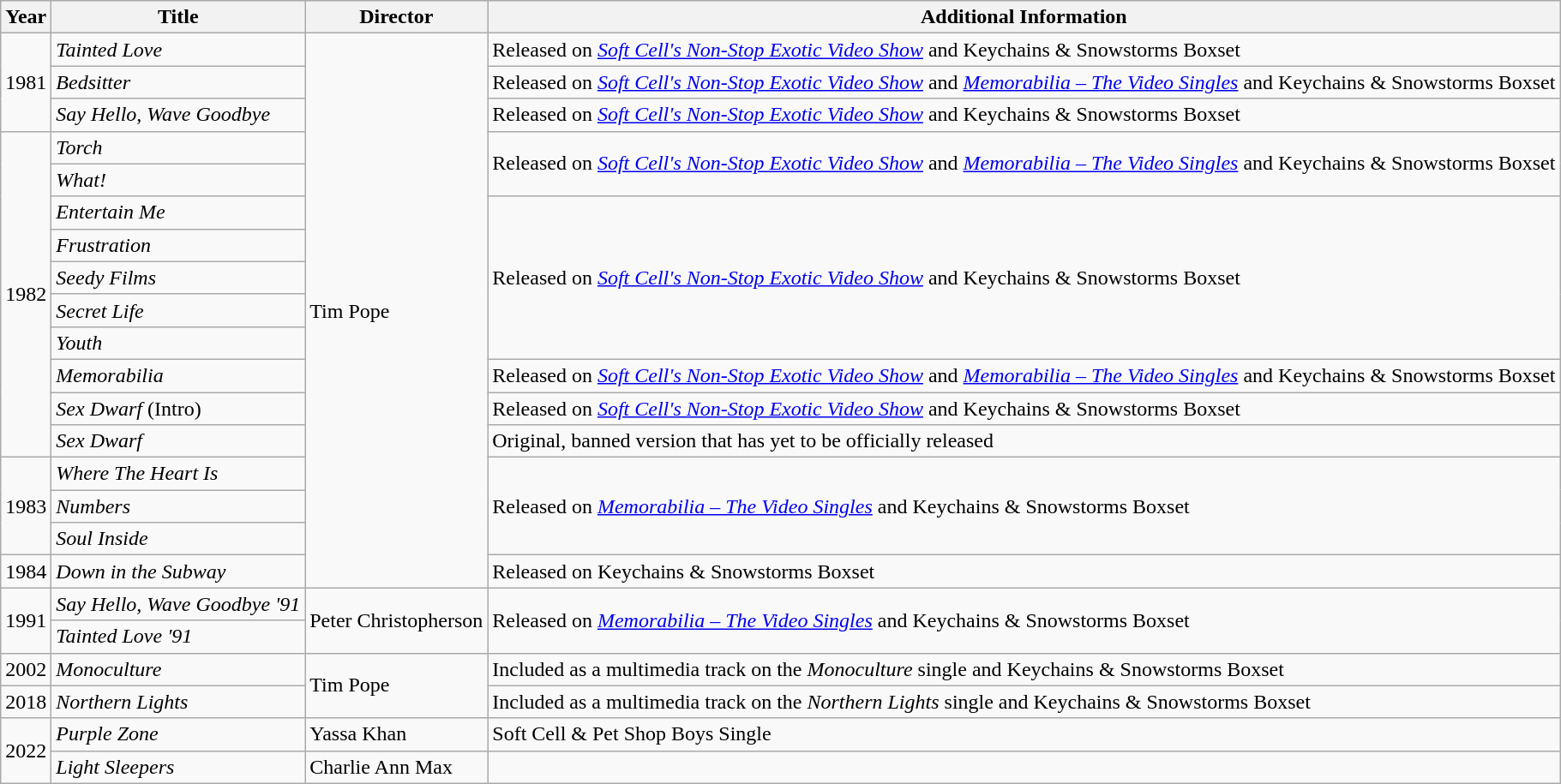<table class="wikitable">
<tr>
<th>Year</th>
<th>Title</th>
<th>Director</th>
<th>Additional Information</th>
</tr>
<tr>
<td rowspan="3">1981</td>
<td><em>Tainted Love</em></td>
<td rowspan="17">Tim Pope</td>
<td>Released on <em><a href='#'>Soft Cell's Non-Stop Exotic Video Show</a></em> and Keychains & Snowstorms Boxset</td>
</tr>
<tr>
<td><em>Bedsitter</em></td>
<td>Released on <em><a href='#'>Soft Cell's Non-Stop Exotic Video Show</a></em> and <em><a href='#'>Memorabilia – The Video Singles</a></em> and Keychains & Snowstorms Boxset</td>
</tr>
<tr>
<td><em>Say Hello, Wave Goodbye</em></td>
<td>Released on <em><a href='#'>Soft Cell's Non-Stop Exotic Video Show</a></em> and Keychains & Snowstorms Boxset</td>
</tr>
<tr>
<td rowspan="10">1982</td>
<td><em>Torch</em></td>
<td rowspan="2">Released on <em><a href='#'>Soft Cell's Non-Stop Exotic Video Show</a></em> and <em><a href='#'>Memorabilia – The Video Singles</a></em> and Keychains & Snowstorms Boxset</td>
</tr>
<tr>
<td><em>What!</em></td>
</tr>
<tr>
<td><em>Entertain Me</em></td>
<td rowspan="5">Released on <em><a href='#'>Soft Cell's Non-Stop Exotic Video Show</a></em> and Keychains & Snowstorms Boxset</td>
</tr>
<tr>
<td><em>Frustration</em></td>
</tr>
<tr>
<td><em>Seedy Films</em></td>
</tr>
<tr>
<td><em>Secret Life</em></td>
</tr>
<tr>
<td><em>Youth</em></td>
</tr>
<tr>
<td><em>Memorabilia</em></td>
<td>Released on <em><a href='#'>Soft Cell's Non-Stop Exotic Video Show</a></em> and <em><a href='#'>Memorabilia – The Video Singles</a></em> and Keychains & Snowstorms Boxset</td>
</tr>
<tr>
<td><em>Sex Dwarf</em> (Intro)</td>
<td>Released on <em><a href='#'>Soft Cell's Non-Stop Exotic Video Show</a></em> and Keychains & Snowstorms Boxset</td>
</tr>
<tr>
<td><em>Sex Dwarf</em></td>
<td>Original, banned version that has yet to be officially released</td>
</tr>
<tr>
<td rowspan="3">1983</td>
<td><em>Where The Heart Is</em></td>
<td rowspan="3">Released on <em><a href='#'>Memorabilia – The Video Singles</a></em> and Keychains & Snowstorms Boxset</td>
</tr>
<tr>
<td><em>Numbers</em></td>
</tr>
<tr>
<td><em>Soul Inside</em></td>
</tr>
<tr>
<td>1984</td>
<td><em>Down in the Subway</em></td>
<td>Released on Keychains & Snowstorms Boxset</td>
</tr>
<tr>
<td rowspan="2">1991</td>
<td><em>Say Hello, Wave Goodbye '91</em></td>
<td rowspan="2">Peter Christopherson</td>
<td rowspan="2">Released on <em><a href='#'>Memorabilia – The Video Singles</a></em> and Keychains & Snowstorms Boxset</td>
</tr>
<tr>
<td><em>Tainted Love '91</em></td>
</tr>
<tr>
<td>2002</td>
<td><em>Monoculture</em></td>
<td rowspan="2">Tim Pope</td>
<td>Included as a multimedia track on the <em>Monoculture</em> single and Keychains & Snowstorms Boxset</td>
</tr>
<tr>
<td>2018</td>
<td><em>Northern Lights</em></td>
<td>Included as a multimedia track on the <em>Northern Lights</em> single and Keychains & Snowstorms Boxset</td>
</tr>
<tr>
<td rowspan="2">2022</td>
<td><em>Purple Zone</em></td>
<td>Yassa Khan</td>
<td>Soft Cell & Pet Shop Boys Single</td>
</tr>
<tr>
<td><em>Light Sleepers</em></td>
<td>Charlie Ann Max</td>
<td></td>
</tr>
</table>
